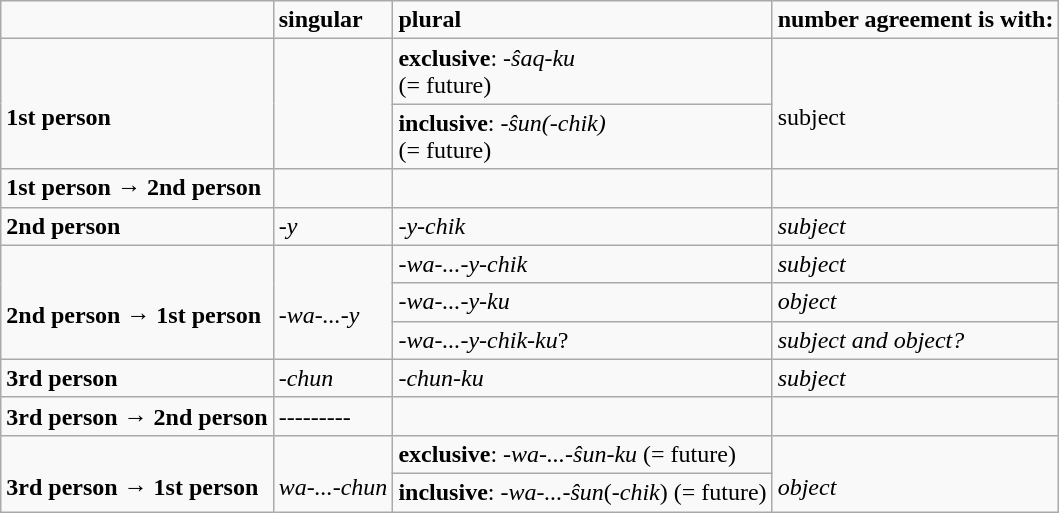<table class="wikitable">
<tr>
<td></td>
<td><strong>singular</strong></td>
<td><strong>plural</strong></td>
<td><strong>number agreement is with:</strong></td>
</tr>
<tr>
<td rowspan="2"><br><strong>1st person</strong></td>
<td rowspan="2"><br></td>
<td><strong>exclusive</strong>: <em>-ŝaq-ku</em><br>(= future)</td>
<td rowspan="2"><br>subject</td>
</tr>
<tr>
<td><strong>inclusive</strong>: <em>-ŝun(-chik)</em><br>(= future)</td>
</tr>
<tr>
<td><strong>1st person → 2nd person</strong></td>
<td></td>
<td></td>
<td></td>
</tr>
<tr>
<td><strong>2nd person</strong></td>
<td><em>-y</em></td>
<td><em>-y-chik</em></td>
<td><em>subject</em></td>
</tr>
<tr>
<td rowspan="3"><br><strong>2nd person → 1st person</strong></td>
<td rowspan="3"><br><em>-wa-...-y</em></td>
<td><em>-wa-...-y-chik</em></td>
<td><em>subject</em></td>
</tr>
<tr>
<td><em>-wa-...-y-ku</em></td>
<td><em>object</em></td>
</tr>
<tr>
<td><em>-wa-...-y-chik-ku</em>?</td>
<td><em>subject and object?</em></td>
</tr>
<tr>
<td><strong>3rd person</strong></td>
<td><em>-chun</em></td>
<td><em>-chun-ku</em></td>
<td><em>subject</em></td>
</tr>
<tr>
<td><strong>3rd person → 2nd person</strong></td>
<td><em>---------</em></td>
<td></td>
<td></td>
</tr>
<tr>
<td rowspan="2"><br><strong>3rd person → 1st person</strong></td>
<td rowspan="2"><br><em>wa-...-chun</em></td>
<td><strong>exclusive</strong>: <em>-wa-...-ŝun-ku</em> (= future)</td>
<td rowspan="2"><br><em>object</em></td>
</tr>
<tr>
<td><strong>inclusive</strong>: <em>-wa-...-ŝun</em>(<em>-chik</em>) (= future)</td>
</tr>
</table>
